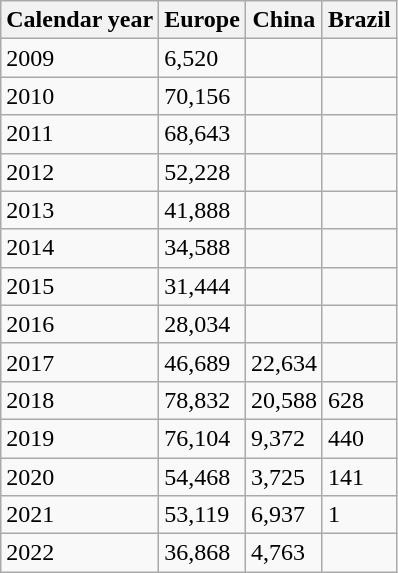<table class="wikitable">
<tr>
<th>Calendar year</th>
<th>Europe</th>
<th>China</th>
<th>Brazil</th>
</tr>
<tr>
<td>2009</td>
<td>6,520</td>
<td></td>
<td></td>
</tr>
<tr>
<td>2010</td>
<td>70,156</td>
<td></td>
<td></td>
</tr>
<tr>
<td>2011</td>
<td>68,643</td>
<td></td>
<td></td>
</tr>
<tr>
<td>2012</td>
<td>52,228</td>
<td></td>
<td></td>
</tr>
<tr>
<td>2013</td>
<td>41,888</td>
<td></td>
<td></td>
</tr>
<tr>
<td>2014</td>
<td>34,588</td>
<td></td>
<td></td>
</tr>
<tr>
<td>2015</td>
<td>31,444</td>
<td></td>
<td></td>
</tr>
<tr>
<td>2016</td>
<td>28,034</td>
<td></td>
<td></td>
</tr>
<tr>
<td>2017</td>
<td>46,689</td>
<td>22,634</td>
<td></td>
</tr>
<tr>
<td>2018</td>
<td>78,832</td>
<td>20,588</td>
<td>628</td>
</tr>
<tr>
<td>2019</td>
<td>76,104</td>
<td>9,372</td>
<td>440</td>
</tr>
<tr>
<td>2020</td>
<td>54,468</td>
<td>3,725</td>
<td>141</td>
</tr>
<tr>
<td>2021</td>
<td>53,119</td>
<td>6,937</td>
<td>1</td>
</tr>
<tr>
<td>2022</td>
<td>36,868</td>
<td>4,763</td>
<td></td>
</tr>
</table>
